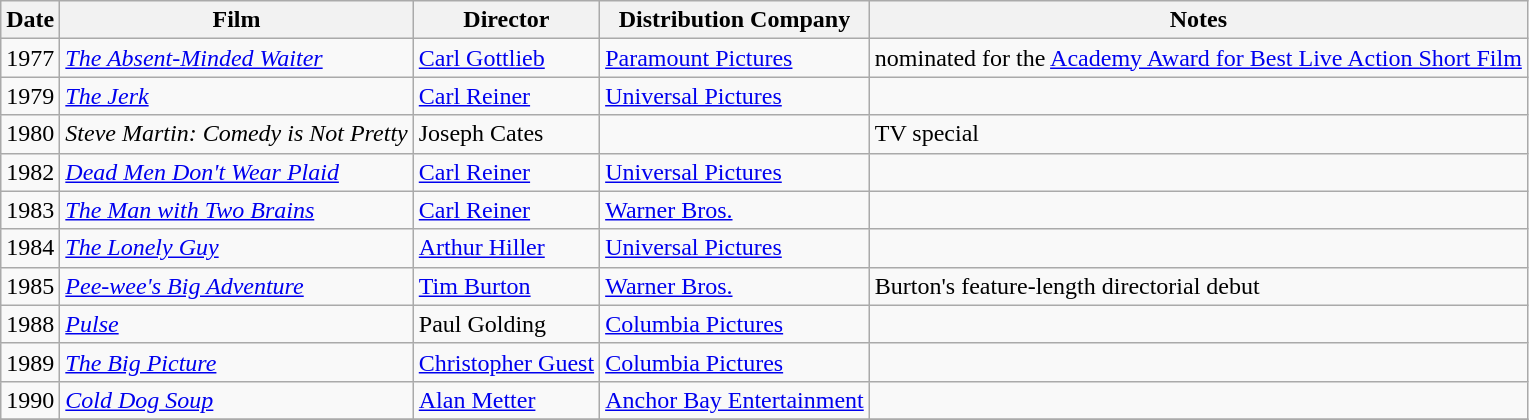<table class="wikitable sortable">
<tr>
<th scope="col">Date</th>
<th scope="col">Film</th>
<th scope="col">Director</th>
<th scope="col">Distribution Company</th>
<th scope="col">Notes</th>
</tr>
<tr>
<td>1977</td>
<td><em><a href='#'>The Absent-Minded Waiter</a></em></td>
<td><a href='#'>Carl Gottlieb</a></td>
<td><a href='#'>Paramount Pictures</a></td>
<td>nominated for the <a href='#'>Academy Award for Best Live Action Short Film</a></td>
</tr>
<tr>
<td>1979</td>
<td><em><a href='#'>The Jerk</a></em></td>
<td><a href='#'>Carl Reiner</a></td>
<td><a href='#'>Universal Pictures</a></td>
<td></td>
</tr>
<tr>
<td>1980</td>
<td><em>Steve Martin: Comedy is Not Pretty</em></td>
<td>Joseph Cates</td>
<td></td>
<td>TV special</td>
</tr>
<tr>
<td>1982</td>
<td><em><a href='#'>Dead Men Don't Wear Plaid</a></em></td>
<td><a href='#'>Carl Reiner</a></td>
<td><a href='#'>Universal Pictures</a></td>
<td></td>
</tr>
<tr>
<td>1983</td>
<td><em><a href='#'>The Man with Two Brains</a></em></td>
<td><a href='#'>Carl Reiner</a></td>
<td><a href='#'>Warner Bros.</a></td>
<td></td>
</tr>
<tr>
<td>1984</td>
<td><em><a href='#'>The Lonely Guy</a></em></td>
<td><a href='#'>Arthur Hiller</a></td>
<td><a href='#'>Universal Pictures</a></td>
<td></td>
</tr>
<tr>
<td>1985</td>
<td><em><a href='#'>Pee-wee's Big Adventure</a></em></td>
<td><a href='#'>Tim Burton</a></td>
<td><a href='#'>Warner Bros.</a></td>
<td>Burton's feature-length directorial debut</td>
</tr>
<tr>
<td>1988</td>
<td><em><a href='#'>Pulse</a></em></td>
<td>Paul Golding</td>
<td><a href='#'>Columbia Pictures</a></td>
<td></td>
</tr>
<tr>
<td>1989</td>
<td><em><a href='#'>The Big Picture</a></em></td>
<td><a href='#'>Christopher Guest</a></td>
<td><a href='#'>Columbia Pictures</a></td>
<td></td>
</tr>
<tr>
<td>1990</td>
<td><em><a href='#'>Cold Dog Soup</a></em></td>
<td><a href='#'>Alan Metter</a></td>
<td><a href='#'>Anchor Bay Entertainment</a></td>
<td></td>
</tr>
<tr>
</tr>
</table>
